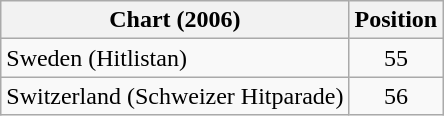<table class="wikitable">
<tr>
<th>Chart (2006)</th>
<th>Position</th>
</tr>
<tr>
<td>Sweden (Hitlistan)</td>
<td align="center">55</td>
</tr>
<tr>
<td>Switzerland (Schweizer Hitparade)</td>
<td align="center">56</td>
</tr>
</table>
